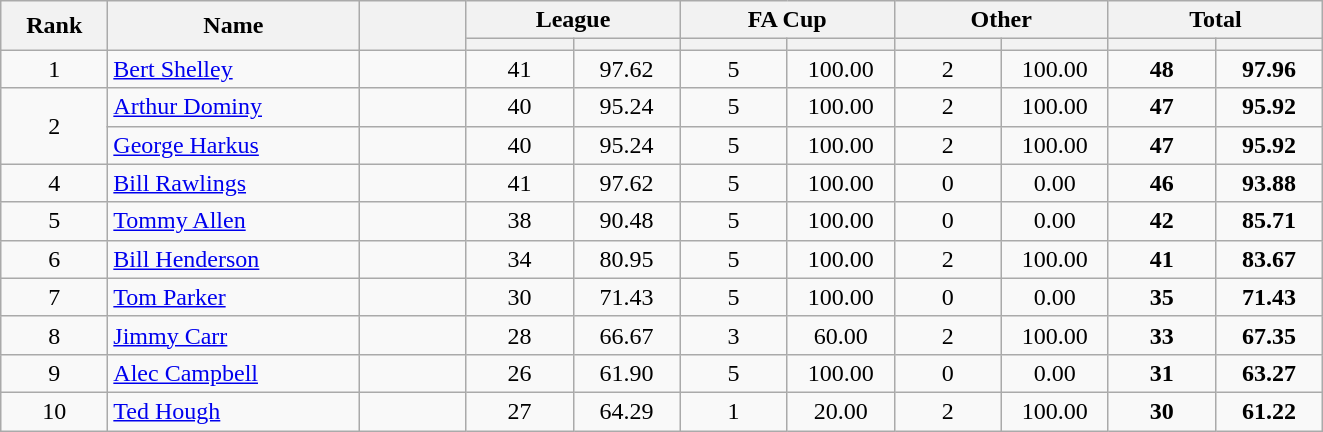<table class="wikitable plainrowheaders" style="text-align:center;">
<tr>
<th scope="col" rowspan="2" style="width:4em;">Rank</th>
<th scope="col" rowspan="2" style="width:10em;">Name</th>
<th scope="col" rowspan="2" style="width:4em;"></th>
<th scope="col" colspan="2">League</th>
<th scope="col" colspan="2">FA Cup</th>
<th scope="col" colspan="2">Other</th>
<th scope="col" colspan="2">Total</th>
</tr>
<tr>
<th scope="col" style="width:4em;"></th>
<th scope="col" style="width:4em;"></th>
<th scope="col" style="width:4em;"></th>
<th scope="col" style="width:4em;"></th>
<th scope="col" style="width:4em;"></th>
<th scope="col" style="width:4em;"></th>
<th scope="col" style="width:4em;"></th>
<th scope="col" style="width:4em;"></th>
</tr>
<tr>
<td>1</td>
<td align="left"><a href='#'>Bert Shelley</a></td>
<td></td>
<td>41</td>
<td>97.62</td>
<td>5</td>
<td>100.00</td>
<td>2</td>
<td>100.00</td>
<td><strong>48</strong></td>
<td><strong>97.96</strong></td>
</tr>
<tr>
<td rowspan="2">2</td>
<td align="left"><a href='#'>Arthur Dominy</a></td>
<td></td>
<td>40</td>
<td>95.24</td>
<td>5</td>
<td>100.00</td>
<td>2</td>
<td>100.00</td>
<td><strong>47</strong></td>
<td><strong>95.92</strong></td>
</tr>
<tr>
<td align="left"><a href='#'>George Harkus</a></td>
<td></td>
<td>40</td>
<td>95.24</td>
<td>5</td>
<td>100.00</td>
<td>2</td>
<td>100.00</td>
<td><strong>47</strong></td>
<td><strong>95.92</strong></td>
</tr>
<tr>
<td>4</td>
<td align="left"><a href='#'>Bill Rawlings</a></td>
<td></td>
<td>41</td>
<td>97.62</td>
<td>5</td>
<td>100.00</td>
<td>0</td>
<td>0.00</td>
<td><strong>46</strong></td>
<td><strong>93.88</strong></td>
</tr>
<tr>
<td>5</td>
<td align="left"><a href='#'>Tommy Allen</a></td>
<td></td>
<td>38</td>
<td>90.48</td>
<td>5</td>
<td>100.00</td>
<td>0</td>
<td>0.00</td>
<td><strong>42</strong></td>
<td><strong>85.71</strong></td>
</tr>
<tr>
<td>6</td>
<td align="left"><a href='#'>Bill Henderson</a></td>
<td></td>
<td>34</td>
<td>80.95</td>
<td>5</td>
<td>100.00</td>
<td>2</td>
<td>100.00</td>
<td><strong>41</strong></td>
<td><strong>83.67</strong></td>
</tr>
<tr>
<td>7</td>
<td align="left"><a href='#'>Tom Parker</a></td>
<td></td>
<td>30</td>
<td>71.43</td>
<td>5</td>
<td>100.00</td>
<td>0</td>
<td>0.00</td>
<td><strong>35</strong></td>
<td><strong>71.43</strong></td>
</tr>
<tr>
<td>8</td>
<td align="left"><a href='#'>Jimmy Carr</a></td>
<td></td>
<td>28</td>
<td>66.67</td>
<td>3</td>
<td>60.00</td>
<td>2</td>
<td>100.00</td>
<td><strong>33</strong></td>
<td><strong>67.35</strong></td>
</tr>
<tr>
<td>9</td>
<td align="left"><a href='#'>Alec Campbell</a></td>
<td></td>
<td>26</td>
<td>61.90</td>
<td>5</td>
<td>100.00</td>
<td>0</td>
<td>0.00</td>
<td><strong>31</strong></td>
<td><strong>63.27</strong></td>
</tr>
<tr>
<td>10</td>
<td align="left"><a href='#'>Ted Hough</a></td>
<td></td>
<td>27</td>
<td>64.29</td>
<td>1</td>
<td>20.00</td>
<td>2</td>
<td>100.00</td>
<td><strong>30</strong></td>
<td><strong>61.22</strong></td>
</tr>
</table>
